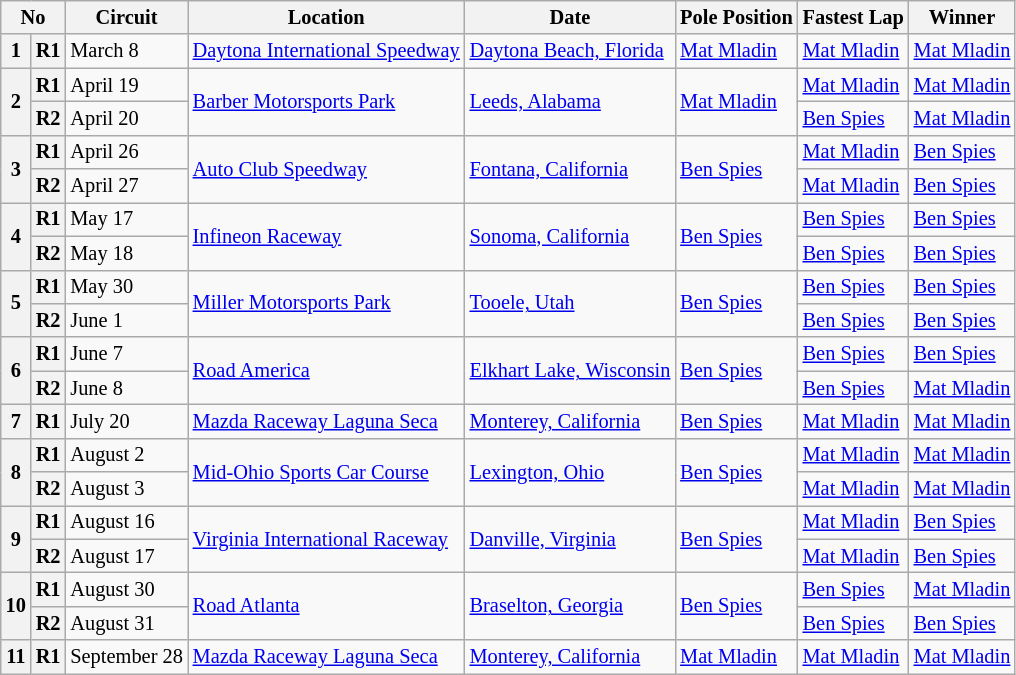<table class="wikitable" style="font-size: 85%">
<tr>
<th colspan=2>No</th>
<th>Circuit</th>
<th>Location</th>
<th>Date</th>
<th>Pole Position</th>
<th>Fastest Lap</th>
<th>Winner</th>
</tr>
<tr>
<th>1</th>
<th>R1</th>
<td>March 8</td>
<td><a href='#'>Daytona International Speedway</a></td>
<td><a href='#'>Daytona Beach, Florida</a></td>
<td> <a href='#'>Mat Mladin</a></td>
<td> <a href='#'>Mat Mladin</a></td>
<td> <a href='#'>Mat Mladin</a></td>
</tr>
<tr>
<th rowspan=2>2</th>
<th>R1</th>
<td>April 19</td>
<td rowspan=2><a href='#'>Barber Motorsports Park</a></td>
<td rowspan=2><a href='#'>Leeds, Alabama</a></td>
<td rowspan=2> <a href='#'>Mat Mladin</a></td>
<td> <a href='#'>Mat Mladin</a></td>
<td> <a href='#'>Mat Mladin</a></td>
</tr>
<tr>
<th>R2</th>
<td>April 20</td>
<td> <a href='#'>Ben Spies</a></td>
<td> <a href='#'>Mat Mladin</a></td>
</tr>
<tr>
<th rowspan=2>3</th>
<th>R1</th>
<td>April 26</td>
<td rowspan=2><a href='#'>Auto Club Speedway</a></td>
<td rowspan=2><a href='#'>Fontana, California</a></td>
<td rowspan=2> <a href='#'>Ben Spies</a></td>
<td> <a href='#'>Mat Mladin</a></td>
<td> <a href='#'>Ben Spies</a></td>
</tr>
<tr>
<th>R2</th>
<td>April 27</td>
<td> <a href='#'>Mat Mladin</a></td>
<td> <a href='#'>Ben Spies</a></td>
</tr>
<tr>
<th rowspan=2>4</th>
<th>R1</th>
<td>May 17</td>
<td rowspan=2><a href='#'>Infineon Raceway</a></td>
<td rowspan=2><a href='#'>Sonoma, California</a></td>
<td rowspan=2> <a href='#'>Ben Spies</a></td>
<td> <a href='#'>Ben Spies</a></td>
<td> <a href='#'>Ben Spies</a></td>
</tr>
<tr>
<th>R2</th>
<td>May 18</td>
<td> <a href='#'>Ben Spies</a></td>
<td> <a href='#'>Ben Spies</a></td>
</tr>
<tr>
<th rowspan=2>5</th>
<th>R1</th>
<td>May 30</td>
<td rowspan=2><a href='#'>Miller Motorsports Park</a></td>
<td rowspan=2><a href='#'>Tooele, Utah</a></td>
<td rowspan=2> <a href='#'>Ben Spies</a></td>
<td> <a href='#'>Ben Spies</a></td>
<td> <a href='#'>Ben Spies</a></td>
</tr>
<tr>
<th>R2</th>
<td>June 1</td>
<td> <a href='#'>Ben Spies</a></td>
<td> <a href='#'>Ben Spies</a></td>
</tr>
<tr>
<th rowspan=2>6</th>
<th>R1</th>
<td>June 7</td>
<td rowspan=2><a href='#'>Road America</a></td>
<td rowspan=2><a href='#'>Elkhart Lake, Wisconsin</a></td>
<td rowspan=2> <a href='#'>Ben Spies</a></td>
<td> <a href='#'>Ben Spies</a></td>
<td> <a href='#'>Ben Spies</a></td>
</tr>
<tr>
<th>R2</th>
<td>June 8</td>
<td> <a href='#'>Ben Spies</a></td>
<td> <a href='#'>Mat Mladin</a></td>
</tr>
<tr>
<th>7</th>
<th>R1</th>
<td>July 20</td>
<td><a href='#'>Mazda Raceway Laguna Seca</a></td>
<td><a href='#'>Monterey, California</a></td>
<td> <a href='#'>Ben Spies</a></td>
<td> <a href='#'>Mat Mladin</a></td>
<td> <a href='#'>Mat Mladin</a></td>
</tr>
<tr>
<th rowspan=2>8</th>
<th>R1</th>
<td>August 2</td>
<td rowspan=2><a href='#'>Mid-Ohio Sports Car Course</a></td>
<td rowspan=2><a href='#'>Lexington, Ohio</a></td>
<td rowspan=2> <a href='#'>Ben Spies</a></td>
<td> <a href='#'>Mat Mladin</a></td>
<td> <a href='#'>Mat Mladin</a></td>
</tr>
<tr>
<th>R2</th>
<td>August 3</td>
<td> <a href='#'>Mat Mladin</a></td>
<td> <a href='#'>Mat Mladin</a></td>
</tr>
<tr>
<th rowspan=2>9</th>
<th>R1</th>
<td>August 16</td>
<td rowspan=2><a href='#'>Virginia International Raceway</a></td>
<td rowspan=2><a href='#'>Danville, Virginia</a></td>
<td rowspan=2> <a href='#'>Ben Spies</a></td>
<td> <a href='#'>Mat Mladin</a></td>
<td> <a href='#'>Ben Spies</a></td>
</tr>
<tr>
<th>R2</th>
<td>August 17</td>
<td> <a href='#'>Mat Mladin</a></td>
<td> <a href='#'>Ben Spies</a></td>
</tr>
<tr>
<th rowspan=2>10</th>
<th>R1</th>
<td>August 30</td>
<td rowspan=2><a href='#'>Road Atlanta</a></td>
<td rowspan=2><a href='#'>Braselton, Georgia</a></td>
<td rowspan=2> <a href='#'>Ben Spies</a></td>
<td> <a href='#'>Ben Spies</a></td>
<td> <a href='#'>Mat Mladin</a></td>
</tr>
<tr>
<th>R2</th>
<td>August 31</td>
<td> <a href='#'>Ben Spies</a></td>
<td> <a href='#'>Ben Spies</a></td>
</tr>
<tr>
<th>11</th>
<th>R1</th>
<td>September 28</td>
<td><a href='#'>Mazda Raceway Laguna Seca</a></td>
<td><a href='#'>Monterey, California</a></td>
<td> <a href='#'>Mat Mladin</a></td>
<td> <a href='#'>Mat Mladin</a></td>
<td> <a href='#'>Mat Mladin</a></td>
</tr>
</table>
